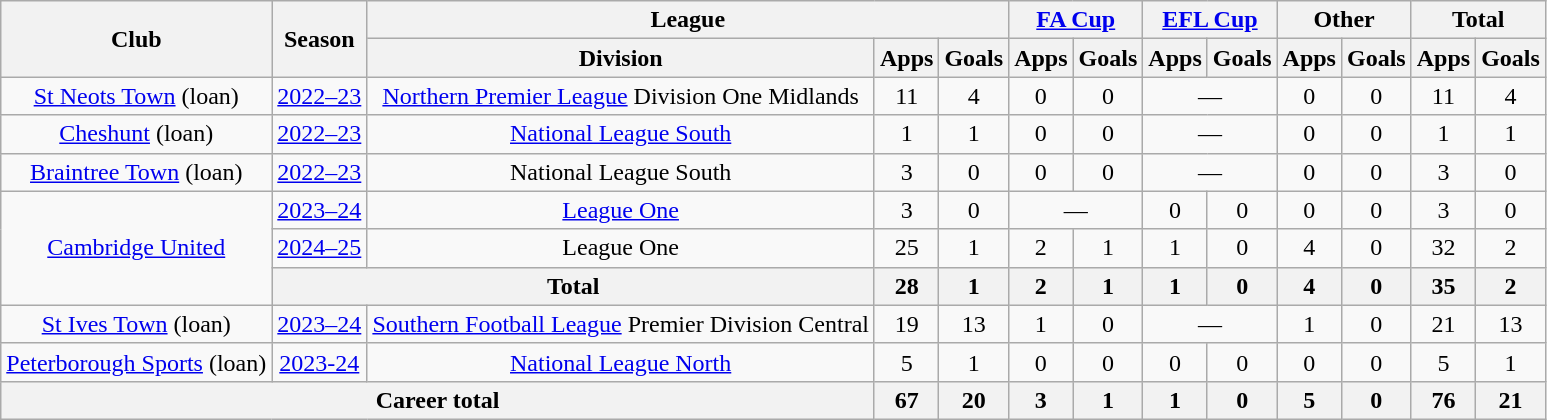<table class=wikitable style=text-align:center>
<tr>
<th rowspan=2>Club</th>
<th rowspan=2>Season</th>
<th colspan=3>League</th>
<th colspan=2><a href='#'>FA Cup</a></th>
<th colspan=2><a href='#'>EFL Cup</a></th>
<th colspan=2>Other</th>
<th colspan=2>Total</th>
</tr>
<tr>
<th>Division</th>
<th>Apps</th>
<th>Goals</th>
<th>Apps</th>
<th>Goals</th>
<th>Apps</th>
<th>Goals</th>
<th>Apps</th>
<th>Goals</th>
<th>Apps</th>
<th>Goals</th>
</tr>
<tr>
<td><a href='#'>St Neots Town</a> (loan)</td>
<td><a href='#'>2022–23</a></td>
<td><a href='#'>Northern Premier League</a> Division One Midlands</td>
<td>11</td>
<td>4</td>
<td>0</td>
<td>0</td>
<td colspan="2">—</td>
<td>0</td>
<td>0</td>
<td>11</td>
<td>4</td>
</tr>
<tr>
<td><a href='#'>Cheshunt</a> (loan)</td>
<td><a href='#'>2022–23</a></td>
<td><a href='#'>National League South</a></td>
<td>1</td>
<td>1</td>
<td>0</td>
<td>0</td>
<td colspan="2">—</td>
<td>0</td>
<td>0</td>
<td>1</td>
<td>1</td>
</tr>
<tr>
<td><a href='#'>Braintree Town</a> (loan)</td>
<td><a href='#'>2022–23</a></td>
<td>National League South</td>
<td>3</td>
<td>0</td>
<td>0</td>
<td>0</td>
<td colspan="2">—</td>
<td>0</td>
<td>0</td>
<td>3</td>
<td>0</td>
</tr>
<tr>
<td rowspan=3><a href='#'>Cambridge United</a></td>
<td><a href='#'>2023–24</a></td>
<td><a href='#'>League One</a></td>
<td>3</td>
<td>0</td>
<td colspan="2">—</td>
<td>0</td>
<td>0</td>
<td>0</td>
<td>0</td>
<td>3</td>
<td>0</td>
</tr>
<tr>
<td><a href='#'>2024–25</a></td>
<td>League One</td>
<td>25</td>
<td>1</td>
<td>2</td>
<td>1</td>
<td>1</td>
<td>0</td>
<td>4</td>
<td>0</td>
<td>32</td>
<td>2</td>
</tr>
<tr>
<th colspan=2>Total</th>
<th>28</th>
<th>1</th>
<th>2</th>
<th>1</th>
<th>1</th>
<th>0</th>
<th>4</th>
<th>0</th>
<th>35</th>
<th>2</th>
</tr>
<tr>
<td><a href='#'>St Ives Town</a> (loan)</td>
<td><a href='#'>2023–24</a></td>
<td><a href='#'>Southern Football League</a> Premier Division Central</td>
<td>19</td>
<td>13</td>
<td>1</td>
<td>0</td>
<td colspan="2">—</td>
<td>1</td>
<td>0</td>
<td>21</td>
<td>13</td>
</tr>
<tr>
<td><a href='#'>Peterborough Sports</a> (loan)</td>
<td><a href='#'>2023-24</a></td>
<td><a href='#'>National League North</a></td>
<td>5</td>
<td>1</td>
<td>0</td>
<td>0</td>
<td>0</td>
<td>0</td>
<td>0</td>
<td>0</td>
<td>5</td>
<td>1</td>
</tr>
<tr>
<th colspan=3>Career total</th>
<th>67</th>
<th>20</th>
<th>3</th>
<th>1</th>
<th>1</th>
<th>0</th>
<th>5</th>
<th>0</th>
<th>76</th>
<th>21</th>
</tr>
</table>
